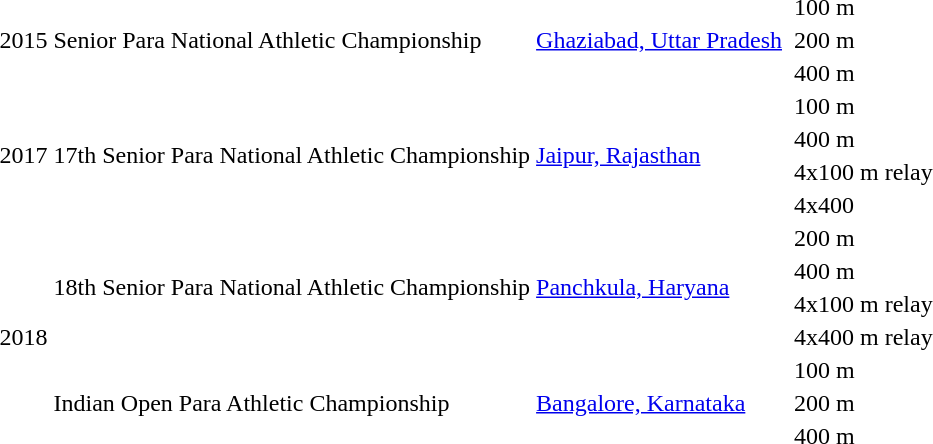<table>
<tr>
<td rowspan=3>2015</td>
<td rowspan=3>Senior Para National Athletic Championship</td>
<td rowspan=3><a href='#'>Ghaziabad, Uttar Pradesh</a></td>
<td></td>
<td>100 m</td>
</tr>
<tr>
<td></td>
<td>200 m</td>
</tr>
<tr>
<td></td>
<td>400 m</td>
</tr>
<tr>
<td rowspan=4>2017</td>
<td rowspan=4>17th Senior Para National Athletic Championship</td>
<td rowspan=4><a href='#'>Jaipur, Rajasthan</a></td>
<td></td>
<td>100 m</td>
</tr>
<tr>
<td></td>
<td>400 m</td>
</tr>
<tr>
<td></td>
<td>4x100 m relay</td>
</tr>
<tr>
<td></td>
<td>4x400</td>
</tr>
<tr>
<td rowspan=7>2018</td>
<td rowspan=4>18th Senior Para National Athletic Championship</td>
<td rowspan=4><a href='#'>Panchkula, Haryana</a></td>
<td></td>
<td>200 m</td>
</tr>
<tr>
<td></td>
<td>400 m</td>
</tr>
<tr>
<td></td>
<td>4x100 m relay</td>
</tr>
<tr>
<td></td>
<td>4x400 m relay</td>
</tr>
<tr>
<td rowspan=3>Indian Open Para Athletic Championship</td>
<td rowspan=3><a href='#'>Bangalore, Karnataka</a></td>
<td></td>
<td>100 m</td>
</tr>
<tr>
<td></td>
<td>200 m</td>
</tr>
<tr>
<td></td>
<td>400 m</td>
</tr>
</table>
